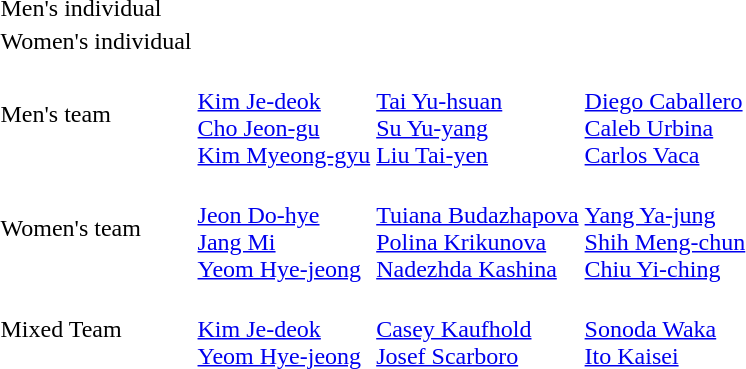<table>
<tr>
<td>Men's individual</td>
<td></td>
<td></td>
<td></td>
</tr>
<tr>
<td>Women's individual</td>
<td></td>
<td></td>
<td></td>
</tr>
<tr>
<td>Men's team</td>
<td><br><a href='#'>Kim Je-deok</a><br><a href='#'>Cho Jeon-gu</a><br><a href='#'>Kim Myeong-gyu</a></td>
<td><br><a href='#'>Tai Yu-hsuan</a><br><a href='#'>Su Yu-yang</a><br><a href='#'>Liu Tai-yen</a></td>
<td><br><a href='#'>Diego Caballero</a><br><a href='#'>Caleb Urbina</a><br><a href='#'>Carlos Vaca</a></td>
</tr>
<tr>
<td>Women's team</td>
<td><br><a href='#'>Jeon Do-hye</a><br><a href='#'>Jang Mi</a><br><a href='#'>Yeom Hye-jeong</a></td>
<td><br><a href='#'>Tuiana Budazhapova</a><br><a href='#'>Polina Krikunova</a><br><a href='#'>Nadezhda Kashina</a></td>
<td><br><a href='#'>Yang Ya-jung</a><br><a href='#'>Shih Meng-chun</a><br><a href='#'>Chiu Yi-ching</a></td>
</tr>
<tr>
<td>Mixed Team</td>
<td><br><a href='#'>Kim Je-deok</a><br><a href='#'>Yeom Hye-jeong</a></td>
<td><br><a href='#'>Casey Kaufhold</a><br><a href='#'>Josef Scarboro</a></td>
<td><br><a href='#'>Sonoda Waka</a><br><a href='#'>Ito Kaisei</a></td>
</tr>
</table>
